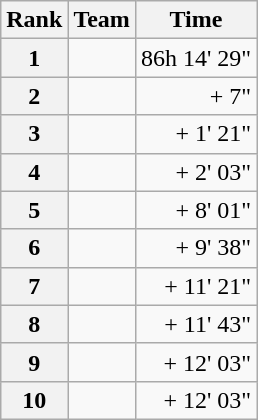<table class="wikitable">
<tr>
<th scope="col">Rank</th>
<th scope="col">Team</th>
<th scope="col">Time</th>
</tr>
<tr>
<th scope="row">1</th>
<td> </td>
<td align="right">86h 14' 29"</td>
</tr>
<tr>
<th scope="row">2</th>
<td> </td>
<td align="right">+ 7"</td>
</tr>
<tr>
<th scope="row">3</th>
<td> </td>
<td align="right">+ 1' 21"</td>
</tr>
<tr>
<th scope="row">4</th>
<td> </td>
<td align="right">+ 2' 03"</td>
</tr>
<tr>
<th scope="row">5</th>
<td> </td>
<td align="right">+ 8' 01"</td>
</tr>
<tr>
<th scope="row">6</th>
<td> </td>
<td align="right">+ 9' 38"</td>
</tr>
<tr>
<th scope="row">7</th>
<td> </td>
<td align="right">+ 11' 21"</td>
</tr>
<tr>
<th scope="row">8</th>
<td> </td>
<td align="right">+ 11' 43"</td>
</tr>
<tr>
<th scope="row">9</th>
<td> </td>
<td align="right">+ 12' 03"</td>
</tr>
<tr>
<th scope="row">10</th>
<td> </td>
<td align="right">+ 12' 03"</td>
</tr>
</table>
